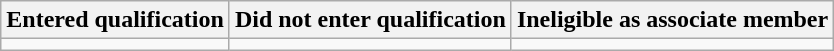<table class="wikitable">
<tr>
<th>Entered qualification</th>
<th>Did not enter qualification</th>
<th>Ineligible as associate member</th>
</tr>
<tr>
<td valign=top></td>
<td valign=top></td>
<td valign=top></td>
</tr>
</table>
